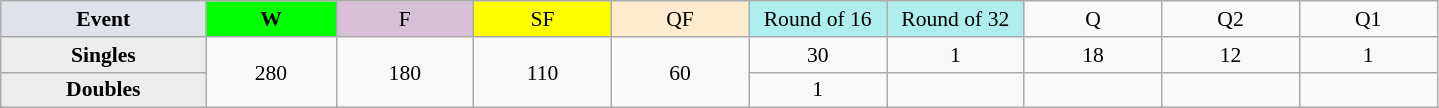<table class=wikitable style=font-size:90%;text-align:center>
<tr>
<td style="width:130px; background:#dfe2e9;"><strong>Event</strong></td>
<td style="width:80px; background:lime;"><strong>W</strong></td>
<td style="width:85px; background:thistle;">F</td>
<td style="width:85px; background:#ff0;">SF</td>
<td style="width:85px; background:#ffebcd;">QF</td>
<td style="width:85px; background:#afeeee;">Round of 16</td>
<td style="width:85px; background:#afeeee;">Round of 32</td>
<td width=85>Q</td>
<td width=85>Q2</td>
<td width=85>Q1</td>
</tr>
<tr>
<th style="background:#ededed;">Singles</th>
<td rowspan=2>280</td>
<td rowspan=2>180</td>
<td rowspan=2>110</td>
<td rowspan=2>60</td>
<td>30</td>
<td>1</td>
<td>18</td>
<td>12</td>
<td>1</td>
</tr>
<tr>
<th style="background:#ededed;">Doubles</th>
<td>1</td>
<td></td>
<td></td>
<td></td>
<td></td>
</tr>
</table>
